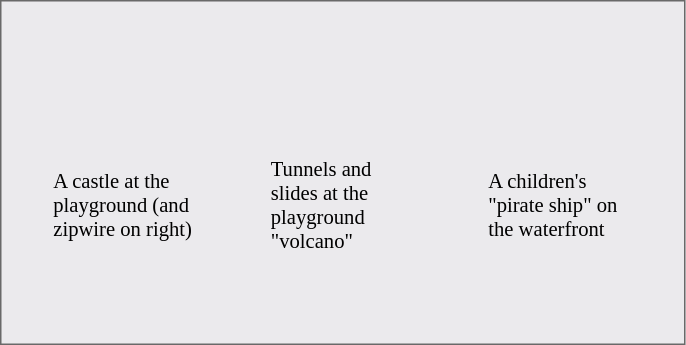<table style="background:#EBEAED; border:1px solid dimgray; font-size: 86%;color:black" border="0" height="230" align="center" vertical-align="bottom" cellpadding=10px cellspacing=0px>
<tr align="center">
<td></td>
<td></td>
<td></td>
<td></td>
<td></td>
<td></td>
<td></td>
</tr>
<tr align="left" vertical-align="top">
<td width="5"></td>
<td width="100">A castle at the playground (and zipwire on right)</td>
<td width="5"></td>
<td width="100">Tunnels and slides at the playground "volcano"</td>
<td width="5"></td>
<td width="100">A children's "pirate ship" on the waterfront</td>
</tr>
</table>
